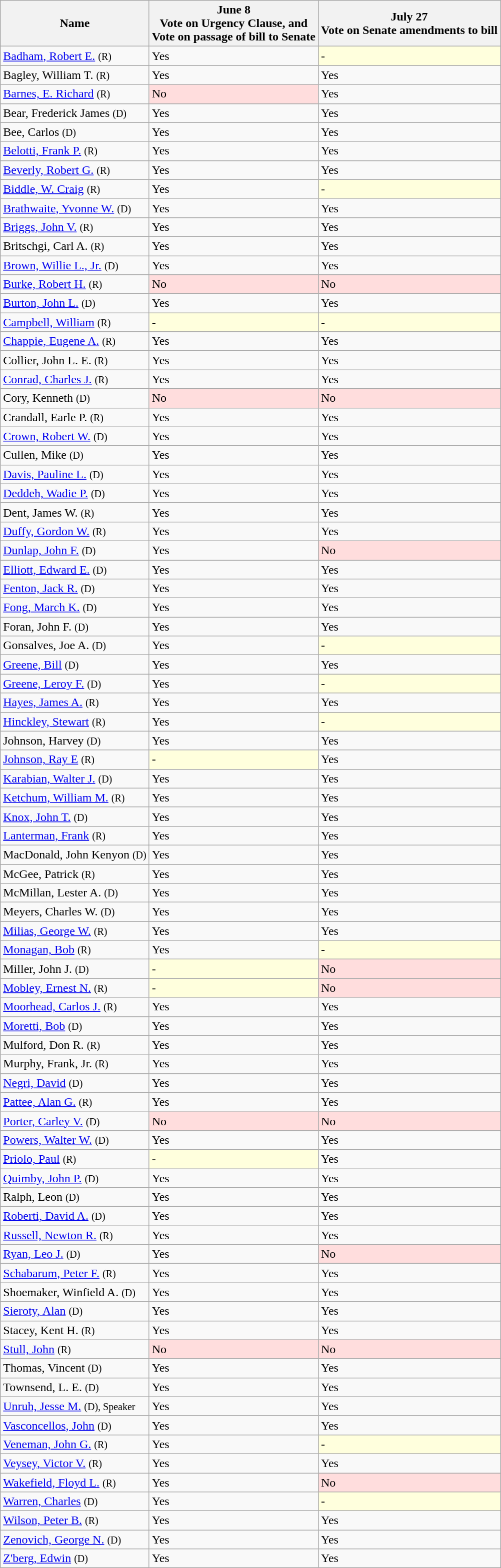<table class="wikitable">
<tr style="font-weight:bold; text-align:center; vertical-align:middle;">
<th>Name</th>
<th>June 8<br>Vote on Urgency Clause, and<br>Vote on passage of bill to Senate</th>
<th>July 27<br>Vote on Senate amendments to bill</th>
</tr>
<tr style="vertical-align:middle;">
<td><a href='#'>Badham, Robert E.</a> <small>(R)</small></td>
<td>Yes</td>
<td bgcolor="#ffffdd">-</td>
</tr>
<tr style="vertical-align:middle;">
<td>Bagley, William T. <small>(R)</small></td>
<td>Yes</td>
<td>Yes</td>
</tr>
<tr style="vertical-align:middle;">
<td><a href='#'>Barnes, E. Richard</a> <small>(R)</small></td>
<td bgcolor="#ffdddd">No</td>
<td>Yes</td>
</tr>
<tr style="vertical-align:middle;">
<td>Bear, Frederick James <small>(D)</small></td>
<td>Yes</td>
<td>Yes</td>
</tr>
<tr style="vertical-align:middle;">
<td>Bee, Carlos <small>(D)</small></td>
<td>Yes</td>
<td>Yes</td>
</tr>
<tr style="vertical-align:middle;">
<td><a href='#'>Belotti, Frank P.</a> <small>(R)</small></td>
<td>Yes</td>
<td>Yes</td>
</tr>
<tr style="vertical-align:middle;">
<td><a href='#'>Beverly, Robert G.</a> <small>(R)</small></td>
<td>Yes</td>
<td>Yes</td>
</tr>
<tr style="vertical-align:middle;">
<td><a href='#'>Biddle, W. Craig</a> <small>(R)</small></td>
<td>Yes</td>
<td bgcolor="#ffffdd">-</td>
</tr>
<tr style="vertical-align:middle;">
<td><a href='#'>Brathwaite, Yvonne W.</a> <small>(D)</small></td>
<td>Yes</td>
<td>Yes</td>
</tr>
<tr style="vertical-align:middle;">
<td><a href='#'>Briggs, John V.</a> <small>(R)</small></td>
<td>Yes</td>
<td>Yes</td>
</tr>
<tr style="vertical-align:middle;">
<td>Britschgi, Carl A. <small>(R)</small></td>
<td>Yes</td>
<td>Yes</td>
</tr>
<tr style="vertical-align:middle;">
<td><a href='#'>Brown, Willie L., Jr.</a> <small>(D)</small></td>
<td>Yes</td>
<td>Yes</td>
</tr>
<tr style="vertical-align:middle;">
<td><a href='#'>Burke, Robert H.</a> <small>(R)</small></td>
<td bgcolor="#ffdddd">No</td>
<td bgcolor="#ffdddd">No</td>
</tr>
<tr style="vertical-align:middle;">
<td><a href='#'>Burton, John L.</a> <small>(D)</small></td>
<td>Yes</td>
<td>Yes</td>
</tr>
<tr>
<td><a href='#'>Campbell, William</a> <small>(R)</small></td>
<td bgcolor="#ffffdd">-</td>
<td bgcolor="#ffffdd">-</td>
</tr>
<tr style="vertical-align:middle;">
<td><a href='#'>Chappie, Eugene A.</a> <small>(R)</small></td>
<td>Yes</td>
<td>Yes</td>
</tr>
<tr style="vertical-align:middle;">
<td>Collier, John L. E. <small>(R)</small></td>
<td>Yes</td>
<td>Yes</td>
</tr>
<tr style="vertical-align:middle;">
<td><a href='#'>Conrad, Charles J.</a> <small>(R)</small></td>
<td>Yes</td>
<td>Yes</td>
</tr>
<tr style="vertical-align:middle;">
<td>Cory, Kenneth <small>(D)</small></td>
<td bgcolor="#ffdddd">No</td>
<td bgcolor="#ffdddd">No</td>
</tr>
<tr style="vertical-align:middle;">
<td>Crandall, Earle P. <small>(R)</small></td>
<td>Yes</td>
<td>Yes</td>
</tr>
<tr style="vertical-align:middle;">
<td><a href='#'>Crown, Robert W.</a> <small>(D)</small></td>
<td>Yes</td>
<td>Yes</td>
</tr>
<tr style="vertical-align:middle;">
<td>Cullen, Mike <small>(D)</small></td>
<td>Yes</td>
<td>Yes</td>
</tr>
<tr style="vertical-align:middle;">
<td><a href='#'>Davis, Pauline L.</a> <small>(D)</small></td>
<td>Yes</td>
<td>Yes</td>
</tr>
<tr style="vertical-align:middle;">
<td><a href='#'>Deddeh, Wadie P.</a> <small>(D)</small></td>
<td>Yes</td>
<td>Yes</td>
</tr>
<tr style="vertical-align:middle;">
<td>Dent, James W. <small>(R)</small></td>
<td>Yes</td>
<td>Yes</td>
</tr>
<tr style="vertical-align:middle;">
<td><a href='#'>Duffy, Gordon W.</a> <small>(R)</small></td>
<td>Yes</td>
<td>Yes</td>
</tr>
<tr style="vertical-align:middle;">
<td><a href='#'>Dunlap, John F.</a> <small>(D)</small></td>
<td>Yes</td>
<td bgcolor="#ffdddd">No</td>
</tr>
<tr style="vertical-align:middle;">
<td><a href='#'>Elliott, Edward E.</a> <small>(D)</small></td>
<td>Yes</td>
<td>Yes</td>
</tr>
<tr style="vertical-align:middle;">
<td><a href='#'>Fenton, Jack R.</a> <small>(D)</small></td>
<td>Yes</td>
<td>Yes</td>
</tr>
<tr style="vertical-align:middle;">
<td><a href='#'>Fong, March K.</a> <small>(D)</small></td>
<td>Yes</td>
<td>Yes</td>
</tr>
<tr style="vertical-align:middle;">
<td>Foran, John F. <small>(D)</small></td>
<td>Yes</td>
<td>Yes</td>
</tr>
<tr style="vertical-align:middle;">
<td>Gonsalves, Joe A. <small>(D)</small></td>
<td>Yes</td>
<td bgcolor="#ffffdd">-</td>
</tr>
<tr style="vertical-align:middle;">
<td><a href='#'>Greene, Bill</a> <small>(D)</small></td>
<td>Yes</td>
<td>Yes</td>
</tr>
<tr style="vertical-align:middle;">
<td><a href='#'>Greene, Leroy F.</a> <small>(D)</small></td>
<td>Yes</td>
<td bgcolor="#ffffdd">-</td>
</tr>
<tr style="vertical-align:middle;">
<td><a href='#'>Hayes, James A.</a> <small>(R)</small></td>
<td>Yes</td>
<td>Yes</td>
</tr>
<tr style="vertical-align:middle;">
<td><a href='#'>Hinckley, Stewart</a> <small>(R)</small></td>
<td>Yes</td>
<td bgcolor="#ffffdd">-</td>
</tr>
<tr style="vertical-align:middle;">
<td>Johnson, Harvey <small>(D)</small></td>
<td>Yes</td>
<td>Yes</td>
</tr>
<tr style="vertical-align:middle;">
<td><a href='#'>Johnson, Ray E</a> <small>(R)</small></td>
<td bgcolor="#ffffdd">-</td>
<td>Yes</td>
</tr>
<tr style="vertical-align:middle;">
<td><a href='#'>Karabian, Walter J.</a> <small>(D)</small></td>
<td>Yes</td>
<td>Yes</td>
</tr>
<tr style="vertical-align:middle;">
<td><a href='#'>Ketchum, William M.</a> <small>(R)</small></td>
<td>Yes</td>
<td>Yes</td>
</tr>
<tr style="vertical-align:middle;">
<td><a href='#'>Knox, John T.</a> <small>(D)</small></td>
<td>Yes</td>
<td>Yes</td>
</tr>
<tr style="vertical-align:middle;">
<td><a href='#'>Lanterman, Frank</a> <small>(R)</small></td>
<td>Yes</td>
<td>Yes</td>
</tr>
<tr style="vertical-align:middle;">
<td>MacDonald, John Kenyon <small>(D)</small></td>
<td>Yes</td>
<td>Yes</td>
</tr>
<tr style="vertical-align:middle;">
<td>McGee, Patrick <small>(R)</small></td>
<td>Yes</td>
<td>Yes</td>
</tr>
<tr style="vertical-align:middle;">
<td>McMillan, Lester A. <small>(D)</small></td>
<td>Yes</td>
<td>Yes</td>
</tr>
<tr style="vertical-align:middle;">
<td>Meyers, Charles W. <small>(D)</small></td>
<td>Yes</td>
<td>Yes</td>
</tr>
<tr style="vertical-align:middle;">
<td><a href='#'>Milias, George W.</a> <small>(R)</small></td>
<td>Yes</td>
<td>Yes</td>
</tr>
<tr style="vertical-align:middle;">
<td><a href='#'>Monagan, Bob</a> <small>(R)</small></td>
<td>Yes</td>
<td bgcolor="#ffffdd">-</td>
</tr>
<tr style="vertical-align:middle;">
<td>Miller, John J. <small>(D)</small></td>
<td bgcolor="#ffffdd">-</td>
<td bgcolor="#ffdddd">No</td>
</tr>
<tr style="vertical-align:middle;">
<td><a href='#'>Mobley, Ernest N.</a> <small>(R)</small></td>
<td bgcolor="#ffffdd">-</td>
<td bgcolor="#ffdddd">No</td>
</tr>
<tr style="vertical-align:middle;">
<td><a href='#'>Moorhead, Carlos J.</a> <small>(R)</small></td>
<td>Yes</td>
<td>Yes</td>
</tr>
<tr style="vertical-align:middle;">
<td><a href='#'>Moretti, Bob</a> <small>(D)</small></td>
<td>Yes</td>
<td>Yes</td>
</tr>
<tr style="vertical-align:middle;">
<td>Mulford, Don R. <small>(R)</small></td>
<td>Yes</td>
<td>Yes</td>
</tr>
<tr style="vertical-align:middle;">
<td>Murphy, Frank, Jr. <small>(R)</small></td>
<td>Yes</td>
<td>Yes</td>
</tr>
<tr style="vertical-align:middle;">
<td><a href='#'>Negri, David</a> <small>(D)</small></td>
<td>Yes</td>
<td>Yes</td>
</tr>
<tr style="vertical-align:middle;">
<td><a href='#'>Pattee, Alan G.</a> <small>(R)</small></td>
<td>Yes</td>
<td>Yes</td>
</tr>
<tr style="vertical-align:middle;">
<td><a href='#'>Porter, Carley V.</a> <small>(D)</small></td>
<td bgcolor="#ffdddd">No</td>
<td bgcolor="#ffdddd">No</td>
</tr>
<tr style="vertical-align:middle;">
<td><a href='#'>Powers, Walter W.</a> <small>(D)</small></td>
<td>Yes</td>
<td>Yes</td>
</tr>
<tr style="vertical-align:middle;">
<td><a href='#'>Priolo, Paul</a> <small>(R)</small></td>
<td bgcolor="#ffffdd">-</td>
<td>Yes</td>
</tr>
<tr style="vertical-align:middle;">
<td><a href='#'>Quimby, John P.</a> <small>(D)</small></td>
<td>Yes</td>
<td>Yes</td>
</tr>
<tr style="vertical-align:middle;">
<td>Ralph, Leon <small>(D)</small></td>
<td>Yes</td>
<td>Yes</td>
</tr>
<tr style="vertical-align:middle;">
<td><a href='#'>Roberti, David A.</a> <small>(D)</small></td>
<td>Yes</td>
<td>Yes</td>
</tr>
<tr style="vertical-align:middle;">
<td><a href='#'>Russell, Newton R.</a> <small>(R)</small></td>
<td>Yes</td>
<td>Yes</td>
</tr>
<tr style="vertical-align:middle;">
<td><a href='#'>Ryan, Leo J.</a> <small>(D)</small></td>
<td>Yes</td>
<td bgcolor="#ffdddd">No</td>
</tr>
<tr style="vertical-align:middle;">
<td><a href='#'>Schabarum, Peter F.</a> <small>(R)</small></td>
<td>Yes</td>
<td>Yes</td>
</tr>
<tr style="vertical-align:middle;">
<td>Shoemaker, Winfield A. <small>(D)</small></td>
<td>Yes</td>
<td>Yes</td>
</tr>
<tr style="vertical-align:middle;">
<td><a href='#'>Sieroty, Alan</a> <small>(D)</small></td>
<td>Yes</td>
<td>Yes</td>
</tr>
<tr style="vertical-align:middle;">
<td>Stacey, Kent H. <small>(R)</small></td>
<td>Yes</td>
<td>Yes</td>
</tr>
<tr style="vertical-align:middle;">
<td><a href='#'>Stull, John</a> <small>(R)</small></td>
<td bgcolor="#ffdddd">No</td>
<td bgcolor="#ffdddd">No</td>
</tr>
<tr style="vertical-align:middle;">
<td>Thomas, Vincent <small>(D)</small></td>
<td>Yes</td>
<td>Yes</td>
</tr>
<tr style="vertical-align:middle;">
<td>Townsend, L. E. <small>(D)</small></td>
<td>Yes</td>
<td>Yes</td>
</tr>
<tr>
<td><a href='#'>Unruh, Jesse M.</a> <small>(D), Speaker</small></td>
<td>Yes</td>
<td>Yes</td>
</tr>
<tr style="vertical-align:middle;">
<td><a href='#'>Vasconcellos, John</a> <small>(D)</small></td>
<td>Yes</td>
<td>Yes</td>
</tr>
<tr style="vertical-align:middle;">
<td><a href='#'>Veneman, John G.</a> <small>(R)</small></td>
<td>Yes</td>
<td bgcolor="#ffffdd">-</td>
</tr>
<tr style="vertical-align:middle;">
<td><a href='#'>Veysey, Victor V.</a> <small>(R)</small></td>
<td>Yes</td>
<td>Yes</td>
</tr>
<tr style="vertical-align:middle;">
<td><a href='#'>Wakefield, Floyd L.</a> <small>(R)</small></td>
<td>Yes</td>
<td bgcolor="#ffdddd">No</td>
</tr>
<tr style="vertical-align:middle;">
<td><a href='#'>Warren, Charles</a> <small>(D)</small></td>
<td>Yes</td>
<td bgcolor="#ffffdd">-</td>
</tr>
<tr style="vertical-align:middle;">
<td><a href='#'>Wilson, Peter B.</a> <small>(R)</small></td>
<td>Yes</td>
<td>Yes</td>
</tr>
<tr style="vertical-align:middle;">
<td><a href='#'>Zenovich, George N.</a> <small>(D)</small></td>
<td>Yes</td>
<td>Yes</td>
</tr>
<tr style="vertical-align:middle;">
<td><a href='#'>Z'berg, Edwin</a> <small>(D)</small></td>
<td>Yes</td>
<td>Yes</td>
</tr>
</table>
